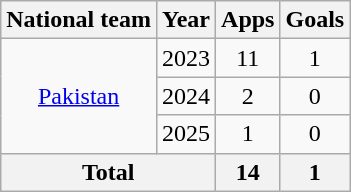<table class="wikitable" style="text-align:center">
<tr>
<th>National team</th>
<th>Year</th>
<th>Apps</th>
<th>Goals</th>
</tr>
<tr>
<td rowspan="3"><a href='#'>Pakistan</a></td>
<td>2023</td>
<td>11</td>
<td>1</td>
</tr>
<tr>
<td>2024</td>
<td>2</td>
<td>0</td>
</tr>
<tr>
<td>2025</td>
<td>1</td>
<td>0</td>
</tr>
<tr>
<th colspan="2">Total</th>
<th>14</th>
<th>1</th>
</tr>
</table>
